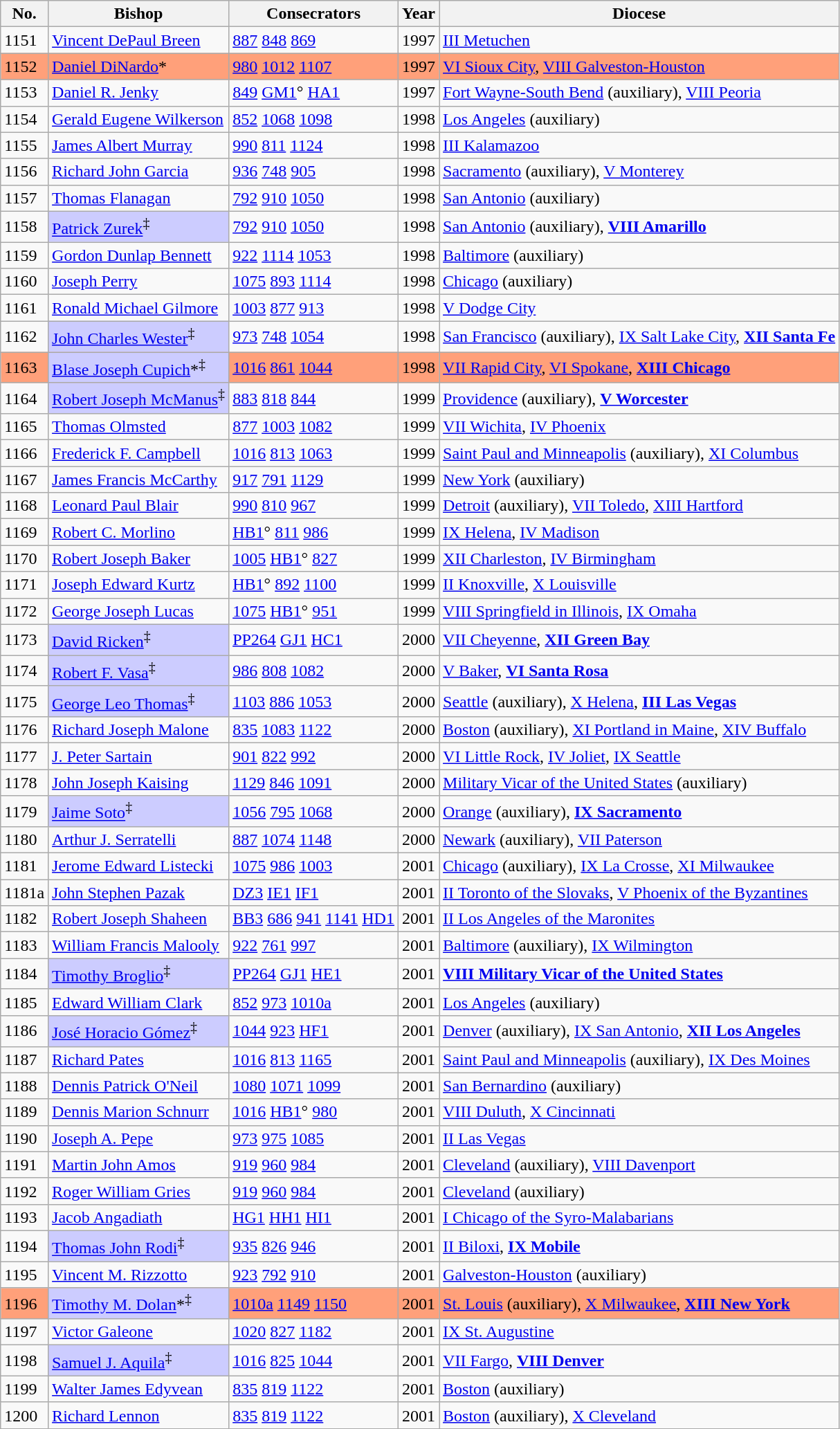<table class="wikitable">
<tr>
<th>No.</th>
<th>Bishop</th>
<th>Consecrators</th>
<th>Year</th>
<th>Diocese</th>
</tr>
<tr>
<td>1151</td>
<td><a href='#'>Vincent DePaul Breen</a></td>
<td><a href='#'>887</a> <a href='#'>848</a> <a href='#'>869</a></td>
<td>1997</td>
<td><a href='#'>III Metuchen</a></td>
</tr>
<tr bgcolor="#FFA07A">
<td>1152</td>
<td><a href='#'>Daniel DiNardo</a>*</td>
<td><a href='#'>980</a> <a href='#'>1012</a> <a href='#'>1107</a></td>
<td>1997</td>
<td><a href='#'>VI Sioux City</a>, <a href='#'>VIII Galveston-Houston</a></td>
</tr>
<tr>
<td>1153</td>
<td><a href='#'>Daniel R. Jenky</a></td>
<td><a href='#'>849</a> <a href='#'>GM1</a>° <a href='#'>HA1</a></td>
<td>1997</td>
<td><a href='#'>Fort Wayne-South Bend</a> (auxiliary), <a href='#'>VIII Peoria</a></td>
</tr>
<tr>
<td>1154</td>
<td><a href='#'>Gerald Eugene Wilkerson</a></td>
<td><a href='#'>852</a> <a href='#'>1068</a> <a href='#'>1098</a></td>
<td>1998</td>
<td><a href='#'>Los Angeles</a> (auxiliary)</td>
</tr>
<tr>
<td>1155</td>
<td><a href='#'>James Albert Murray</a></td>
<td><a href='#'>990</a> <a href='#'>811</a> <a href='#'>1124</a></td>
<td>1998</td>
<td><a href='#'>III Kalamazoo</a></td>
</tr>
<tr>
<td>1156</td>
<td><a href='#'>Richard John Garcia</a></td>
<td><a href='#'>936</a> <a href='#'>748</a> <a href='#'>905</a></td>
<td>1998</td>
<td><a href='#'>Sacramento</a> (auxiliary), <a href='#'>V Monterey</a></td>
</tr>
<tr>
<td>1157</td>
<td><a href='#'>Thomas Flanagan</a></td>
<td><a href='#'>792</a> <a href='#'>910</a> <a href='#'>1050</a></td>
<td>1998</td>
<td><a href='#'>San Antonio</a> (auxiliary)</td>
</tr>
<tr>
<td>1158</td>
<td bgcolor="ccccff"><a href='#'>Patrick Zurek</a><sup>‡</sup></td>
<td><a href='#'>792</a> <a href='#'>910</a> <a href='#'>1050</a></td>
<td>1998</td>
<td><a href='#'>San Antonio</a> (auxiliary), <strong><a href='#'>VIII Amarillo</a></strong></td>
</tr>
<tr>
<td>1159</td>
<td><a href='#'>Gordon Dunlap Bennett</a></td>
<td><a href='#'>922</a> <a href='#'>1114</a> <a href='#'>1053</a></td>
<td>1998</td>
<td><a href='#'>Baltimore</a> (auxiliary)</td>
</tr>
<tr>
<td>1160</td>
<td><a href='#'>Joseph Perry</a></td>
<td><a href='#'>1075</a> <a href='#'>893</a> <a href='#'>1114</a></td>
<td>1998</td>
<td><a href='#'>Chicago</a> (auxiliary)</td>
</tr>
<tr>
<td>1161</td>
<td><a href='#'>Ronald Michael Gilmore</a></td>
<td><a href='#'>1003</a> <a href='#'>877</a> <a href='#'>913</a></td>
<td>1998</td>
<td><a href='#'>V Dodge City</a></td>
</tr>
<tr>
<td>1162</td>
<td bgcolor="ccccff"><a href='#'>John Charles Wester</a><sup>‡</sup></td>
<td><a href='#'>973</a> <a href='#'>748</a> <a href='#'>1054</a></td>
<td>1998</td>
<td><a href='#'>San Francisco</a> (auxiliary), <a href='#'>IX Salt Lake City</a>, <strong><a href='#'>XII Santa Fe</a></strong></td>
</tr>
<tr bgcolor="#FFA07A">
<td>1163</td>
<td bgcolor="ccccff"><a href='#'>Blase Joseph Cupich</a>*<sup>‡</sup></td>
<td><a href='#'>1016</a> <a href='#'>861</a> <a href='#'>1044</a></td>
<td>1998</td>
<td><a href='#'>VII Rapid City</a>, <a href='#'>VI Spokane</a>, <strong><a href='#'>XIII Chicago</a></strong></td>
</tr>
<tr>
<td>1164</td>
<td bgcolor="ccccff"><a href='#'>Robert Joseph McManus</a><sup>‡</sup></td>
<td><a href='#'>883</a> <a href='#'>818</a> <a href='#'>844</a></td>
<td>1999</td>
<td><a href='#'>Providence</a> (auxiliary), <strong><a href='#'>V Worcester</a></strong></td>
</tr>
<tr>
<td>1165</td>
<td><a href='#'>Thomas Olmsted</a></td>
<td><a href='#'>877</a> <a href='#'>1003</a> <a href='#'>1082</a></td>
<td>1999</td>
<td><a href='#'>VII Wichita</a>, <a href='#'>IV Phoenix</a></td>
</tr>
<tr>
<td>1166</td>
<td><a href='#'>Frederick F. Campbell</a></td>
<td><a href='#'>1016</a> <a href='#'>813</a> <a href='#'>1063</a></td>
<td>1999</td>
<td><a href='#'>Saint Paul and Minneapolis</a> (auxiliary), <a href='#'>XI Columbus</a></td>
</tr>
<tr>
<td>1167</td>
<td><a href='#'>James Francis McCarthy</a></td>
<td><a href='#'>917</a> <a href='#'>791</a> <a href='#'>1129</a></td>
<td>1999</td>
<td><a href='#'>New York</a> (auxiliary)</td>
</tr>
<tr>
<td>1168</td>
<td><a href='#'>Leonard Paul Blair</a></td>
<td><a href='#'>990</a> <a href='#'>810</a> <a href='#'>967</a></td>
<td>1999</td>
<td><a href='#'>Detroit</a> (auxiliary), <a href='#'>VII Toledo</a>, <a href='#'>XIII Hartford</a></td>
</tr>
<tr>
<td>1169</td>
<td><a href='#'>Robert C. Morlino</a></td>
<td><a href='#'>HB1</a>° <a href='#'>811</a> <a href='#'>986</a></td>
<td>1999</td>
<td><a href='#'>IX Helena</a>, <a href='#'>IV Madison</a></td>
</tr>
<tr>
<td>1170</td>
<td><a href='#'>Robert Joseph Baker</a></td>
<td><a href='#'>1005</a> <a href='#'>HB1</a>° <a href='#'>827</a></td>
<td>1999</td>
<td><a href='#'>XII Charleston</a>, <a href='#'>IV Birmingham</a></td>
</tr>
<tr>
<td>1171</td>
<td><a href='#'>Joseph Edward Kurtz</a></td>
<td><a href='#'>HB1</a>° <a href='#'>892</a> <a href='#'>1100</a></td>
<td>1999</td>
<td><a href='#'>II Knoxville</a>, <a href='#'>X Louisville</a></td>
</tr>
<tr>
<td>1172</td>
<td><a href='#'>George Joseph Lucas</a></td>
<td><a href='#'>1075</a> <a href='#'>HB1</a>° <a href='#'>951</a></td>
<td>1999</td>
<td><a href='#'>VIII Springfield in Illinois</a>, <a href='#'>IX Omaha</a></td>
</tr>
<tr>
<td>1173</td>
<td bgcolor="ccccff"><a href='#'>David Ricken</a><sup>‡</sup></td>
<td><a href='#'>PP264</a> <a href='#'>GJ1</a> <a href='#'>HC1</a></td>
<td>2000</td>
<td><a href='#'>VII Cheyenne</a>, <strong><a href='#'>XII Green Bay</a></strong></td>
</tr>
<tr>
<td>1174</td>
<td bgcolor="ccccff"><a href='#'>Robert F. Vasa</a><sup>‡</sup></td>
<td><a href='#'>986</a> <a href='#'>808</a> <a href='#'>1082</a></td>
<td>2000</td>
<td><a href='#'>V Baker</a>, <strong><a href='#'>VI Santa Rosa</a></strong></td>
</tr>
<tr>
<td>1175</td>
<td bgcolor="ccccff"><a href='#'>George Leo Thomas</a><sup>‡</sup></td>
<td><a href='#'>1103</a> <a href='#'>886</a> <a href='#'>1053</a></td>
<td>2000</td>
<td><a href='#'>Seattle</a> (auxiliary), <a href='#'>X Helena</a>, <strong><a href='#'>III Las Vegas</a></strong></td>
</tr>
<tr>
<td>1176</td>
<td><a href='#'>Richard Joseph Malone</a></td>
<td><a href='#'>835</a> <a href='#'>1083</a> <a href='#'>1122</a></td>
<td>2000</td>
<td><a href='#'>Boston</a> (auxiliary), <a href='#'>XI Portland in Maine</a>, <a href='#'>XIV Buffalo</a></td>
</tr>
<tr>
<td>1177</td>
<td><a href='#'>J. Peter Sartain</a></td>
<td><a href='#'>901</a> <a href='#'>822</a> <a href='#'>992</a></td>
<td>2000</td>
<td><a href='#'>VI Little Rock</a>, <a href='#'>IV Joliet</a>, <a href='#'>IX Seattle</a></td>
</tr>
<tr>
<td>1178</td>
<td><a href='#'>John Joseph Kaising</a></td>
<td><a href='#'>1129</a> <a href='#'>846</a> <a href='#'>1091</a></td>
<td>2000</td>
<td><a href='#'>Military Vicar of the United States</a> (auxiliary)</td>
</tr>
<tr>
<td>1179</td>
<td bgcolor="ccccff"><a href='#'>Jaime Soto</a><sup>‡</sup></td>
<td><a href='#'>1056</a> <a href='#'>795</a> <a href='#'>1068</a></td>
<td>2000</td>
<td><a href='#'>Orange</a> (auxiliary), <strong><a href='#'>IX Sacramento</a></strong></td>
</tr>
<tr>
<td>1180</td>
<td><a href='#'>Arthur J. Serratelli</a></td>
<td><a href='#'>887</a> <a href='#'>1074</a> <a href='#'>1148</a></td>
<td>2000</td>
<td><a href='#'>Newark</a> (auxiliary), <a href='#'>VII Paterson</a></td>
</tr>
<tr>
<td>1181</td>
<td><a href='#'>Jerome Edward Listecki</a></td>
<td><a href='#'>1075</a> <a href='#'>986</a> <a href='#'>1003</a></td>
<td>2001</td>
<td><a href='#'>Chicago</a> (auxiliary), <a href='#'>IX La Crosse</a>, <a href='#'>XI Milwaukee</a></td>
</tr>
<tr>
<td>1181a</td>
<td><a href='#'>John Stephen Pazak</a></td>
<td><a href='#'>DZ3</a> <a href='#'>IE1</a> <a href='#'>IF1</a></td>
<td>2001</td>
<td><a href='#'>II Toronto of the Slovaks</a>, <a href='#'>V Phoenix of the Byzantines</a></td>
</tr>
<tr>
<td>1182</td>
<td><a href='#'>Robert Joseph Shaheen</a></td>
<td><a href='#'>BB3</a> <a href='#'>686</a> <a href='#'>941</a> <a href='#'>1141</a> <a href='#'>HD1</a></td>
<td>2001</td>
<td><a href='#'>II Los Angeles of the Maronites</a></td>
</tr>
<tr>
<td>1183</td>
<td><a href='#'>William Francis Malooly</a></td>
<td><a href='#'>922</a> <a href='#'>761</a> <a href='#'>997</a></td>
<td>2001</td>
<td><a href='#'>Baltimore</a> (auxiliary), <a href='#'>IX Wilmington</a></td>
</tr>
<tr>
<td>1184</td>
<td bgcolor="ccccff"><a href='#'>Timothy Broglio</a><sup>‡</sup></td>
<td><a href='#'>PP264</a> <a href='#'>GJ1</a> <a href='#'>HE1</a></td>
<td>2001</td>
<td><strong><a href='#'>VIII Military Vicar of the United States</a></strong></td>
</tr>
<tr>
<td>1185</td>
<td><a href='#'>Edward William Clark</a></td>
<td><a href='#'>852</a> <a href='#'>973</a> <a href='#'>1010a</a></td>
<td>2001</td>
<td><a href='#'>Los Angeles</a> (auxiliary)</td>
</tr>
<tr>
<td>1186</td>
<td bgcolor="ccccff"><a href='#'>José Horacio Gómez</a><sup>‡</sup></td>
<td><a href='#'>1044</a> <a href='#'>923</a> <a href='#'>HF1</a></td>
<td>2001</td>
<td><a href='#'>Denver</a> (auxiliary), <a href='#'>IX San Antonio</a>, <strong><a href='#'>XII Los Angeles</a></strong></td>
</tr>
<tr>
<td>1187</td>
<td><a href='#'>Richard Pates</a></td>
<td><a href='#'>1016</a> <a href='#'>813</a> <a href='#'>1165</a></td>
<td>2001</td>
<td><a href='#'>Saint Paul and Minneapolis</a> (auxiliary), <a href='#'>IX Des Moines</a></td>
</tr>
<tr>
<td>1188</td>
<td><a href='#'>Dennis Patrick O'Neil</a></td>
<td><a href='#'>1080</a> <a href='#'>1071</a> <a href='#'>1099</a></td>
<td>2001</td>
<td><a href='#'>San Bernardino</a> (auxiliary)</td>
</tr>
<tr>
<td>1189</td>
<td><a href='#'>Dennis Marion Schnurr</a></td>
<td><a href='#'>1016</a> <a href='#'>HB1</a>° <a href='#'>980</a></td>
<td>2001</td>
<td><a href='#'>VIII Duluth</a>, <a href='#'>X Cincinnati</a></td>
</tr>
<tr>
<td>1190</td>
<td><a href='#'>Joseph A. Pepe</a></td>
<td><a href='#'>973</a> <a href='#'>975</a> <a href='#'>1085</a></td>
<td>2001</td>
<td><a href='#'>II Las Vegas</a></td>
</tr>
<tr>
<td>1191</td>
<td><a href='#'>Martin John Amos</a></td>
<td><a href='#'>919</a> <a href='#'>960</a> <a href='#'>984</a></td>
<td>2001</td>
<td><a href='#'>Cleveland</a> (auxiliary), <a href='#'>VIII Davenport</a></td>
</tr>
<tr>
<td>1192</td>
<td><a href='#'>Roger William Gries</a></td>
<td><a href='#'>919</a> <a href='#'>960</a> <a href='#'>984</a></td>
<td>2001</td>
<td><a href='#'>Cleveland</a> (auxiliary)</td>
</tr>
<tr>
<td>1193</td>
<td><a href='#'>Jacob Angadiath</a></td>
<td><a href='#'>HG1</a> <a href='#'>HH1</a> <a href='#'>HI1</a></td>
<td>2001</td>
<td><a href='#'>I Chicago of the Syro-Malabarians</a></td>
</tr>
<tr>
<td>1194</td>
<td bgcolor="ccccff"><a href='#'>Thomas John Rodi</a><sup>‡</sup></td>
<td><a href='#'>935</a> <a href='#'>826</a> <a href='#'>946</a></td>
<td>2001</td>
<td><a href='#'>II Biloxi</a>, <strong><a href='#'>IX Mobile</a></strong></td>
</tr>
<tr>
<td>1195</td>
<td><a href='#'>Vincent M. Rizzotto</a></td>
<td><a href='#'>923</a> <a href='#'>792</a> <a href='#'>910</a></td>
<td>2001</td>
<td><a href='#'>Galveston-Houston</a> (auxiliary)</td>
</tr>
<tr bgcolor="#FFA07A">
<td>1196</td>
<td bgcolor="ccccff"><a href='#'>Timothy M. Dolan</a>*<sup>‡</sup></td>
<td><a href='#'>1010a</a> <a href='#'>1149</a> <a href='#'>1150</a></td>
<td>2001</td>
<td><a href='#'>St. Louis</a> (auxiliary), <a href='#'>X Milwaukee</a>, <strong><a href='#'>XIII New York</a></strong></td>
</tr>
<tr>
<td>1197</td>
<td><a href='#'>Victor Galeone</a></td>
<td><a href='#'>1020</a> <a href='#'>827</a> <a href='#'>1182</a></td>
<td>2001</td>
<td><a href='#'>IX St. Augustine</a></td>
</tr>
<tr>
<td>1198</td>
<td bgcolor="ccccff"><a href='#'>Samuel J. Aquila</a><sup>‡</sup></td>
<td><a href='#'>1016</a> <a href='#'>825</a> <a href='#'>1044</a></td>
<td>2001</td>
<td><a href='#'>VII Fargo</a>, <strong><a href='#'>VIII Denver</a></strong></td>
</tr>
<tr>
<td>1199</td>
<td><a href='#'>Walter James Edyvean</a></td>
<td><a href='#'>835</a> <a href='#'>819</a> <a href='#'>1122</a></td>
<td>2001</td>
<td><a href='#'>Boston</a> (auxiliary)</td>
</tr>
<tr>
<td>1200</td>
<td><a href='#'>Richard Lennon</a></td>
<td><a href='#'>835</a> <a href='#'>819</a> <a href='#'>1122</a></td>
<td>2001</td>
<td><a href='#'>Boston</a> (auxiliary), <a href='#'>X Cleveland</a></td>
</tr>
</table>
